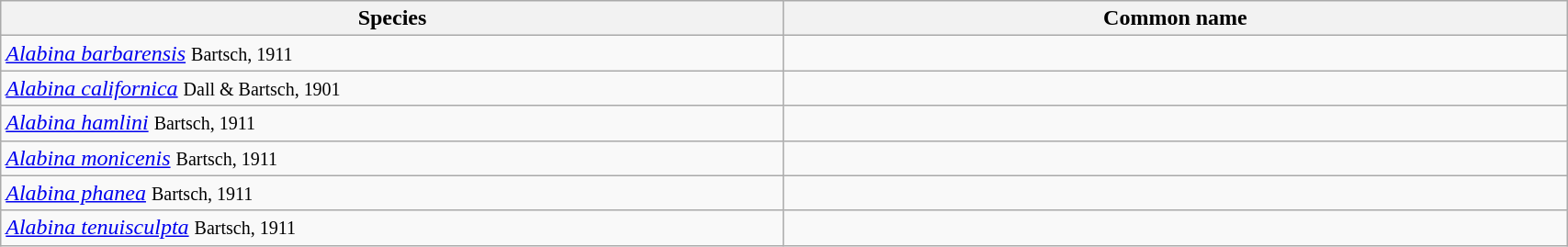<table width=90% class="wikitable">
<tr>
<th width=25%>Species</th>
<th width=25%>Common name</th>
</tr>
<tr>
<td><em><a href='#'>Alabina barbarensis</a></em> <small>Bartsch, 1911 </small></td>
<td></td>
</tr>
<tr>
<td><em><a href='#'>Alabina californica</a></em> <small>Dall & Bartsch, 1901 </small></td>
<td></td>
</tr>
<tr>
<td><em><a href='#'>Alabina hamlini</a></em> <small>Bartsch, 1911 </small></td>
<td></td>
</tr>
<tr>
<td><em><a href='#'>Alabina monicenis</a></em> <small>Bartsch, 1911 </small></td>
<td></td>
</tr>
<tr>
<td><em><a href='#'>Alabina phanea</a></em> <small>Bartsch, 1911 </small></td>
<td></td>
</tr>
<tr>
<td><em><a href='#'>Alabina tenuisculpta</a></em> <small>Bartsch, 1911 </small></td>
<td></td>
</tr>
</table>
